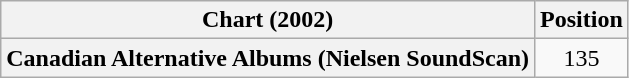<table class="wikitable plainrowheaders">
<tr>
<th scope="col">Chart (2002)</th>
<th scope="col">Position</th>
</tr>
<tr>
<th scope="row">Canadian Alternative Albums (Nielsen SoundScan)</th>
<td align=center>135</td>
</tr>
</table>
